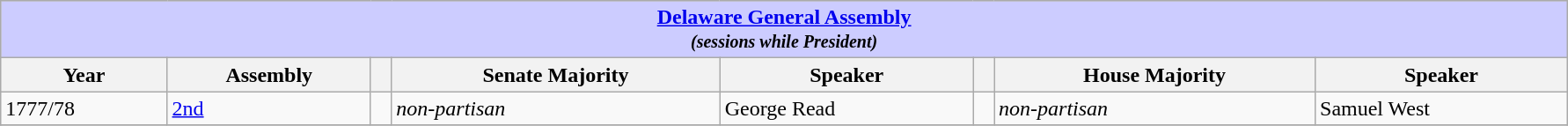<table class=wikitable style="width: 94%" style="text-align: center;" align="center">
<tr bgcolor=#cccccc>
<th colspan=12 style="background: #ccccff;"><strong><a href='#'>Delaware General Assembly</a></strong> <br> <small><em>(sessions while President)</em></small></th>
</tr>
<tr>
<th><strong>Year</strong></th>
<th><strong>Assembly</strong></th>
<th></th>
<th><strong>Senate Majority</strong></th>
<th><strong>Speaker</strong></th>
<th></th>
<th><strong>House Majority</strong></th>
<th><strong>Speaker</strong></th>
</tr>
<tr>
<td>1777/78</td>
<td><a href='#'>2nd</a></td>
<td></td>
<td><em>non-partisan</em></td>
<td>George Read</td>
<td></td>
<td><em>non-partisan</em></td>
<td>Samuel West</td>
</tr>
<tr>
</tr>
</table>
